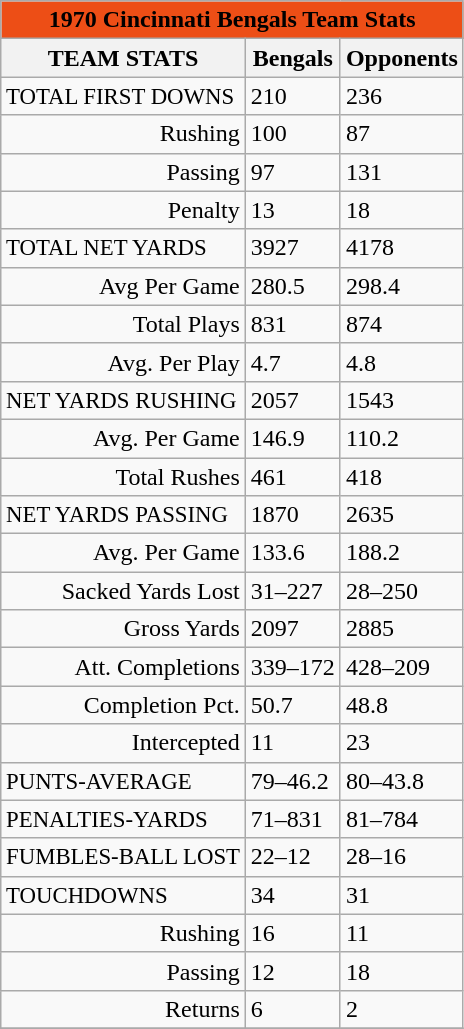<table class="wikitable">
<tr>
<th colspan="100" style="background-color: #ED4E16;" "style="font-size: 95%">1970 Cincinnati Bengals Team Stats</th>
</tr>
<tr>
<th>TEAM STATS</th>
<th>Bengals</th>
<th>Opponents</th>
</tr>
<tr>
<td style="font-size: 95%">TOTAL FIRST DOWNS</td>
<td>210</td>
<td>236</td>
</tr>
<tr>
<td align="right">Rushing</td>
<td>100</td>
<td>87</td>
</tr>
<tr>
<td align="right">Passing</td>
<td>97</td>
<td>131</td>
</tr>
<tr>
<td align="right">Penalty</td>
<td>13</td>
<td>18</td>
</tr>
<tr>
<td style="font-size: 95%">TOTAL NET YARDS</td>
<td>3927</td>
<td>4178</td>
</tr>
<tr>
<td align="right">Avg Per Game</td>
<td>280.5</td>
<td>298.4</td>
</tr>
<tr>
<td align="right">Total Plays</td>
<td>831</td>
<td>874</td>
</tr>
<tr>
<td align="right">Avg. Per Play</td>
<td>4.7</td>
<td>4.8</td>
</tr>
<tr>
<td style="font-size: 95%">NET YARDS RUSHING</td>
<td>2057</td>
<td>1543</td>
</tr>
<tr>
<td align="right">Avg. Per Game</td>
<td>146.9</td>
<td>110.2</td>
</tr>
<tr>
<td align="right">Total Rushes</td>
<td>461</td>
<td>418</td>
</tr>
<tr>
<td style="font-size: 95%">NET YARDS PASSING</td>
<td>1870</td>
<td>2635</td>
</tr>
<tr>
<td align="right">Avg. Per Game</td>
<td>133.6</td>
<td>188.2</td>
</tr>
<tr>
<td align="right">Sacked Yards Lost</td>
<td>31–227</td>
<td>28–250</td>
</tr>
<tr>
<td align="right">Gross Yards</td>
<td>2097</td>
<td>2885</td>
</tr>
<tr>
<td align="right">Att. Completions</td>
<td>339–172</td>
<td>428–209</td>
</tr>
<tr>
<td align="right">Completion Pct.</td>
<td>50.7</td>
<td>48.8</td>
</tr>
<tr>
<td align="right">Intercepted</td>
<td>11</td>
<td>23</td>
</tr>
<tr>
<td style="font-size: 95%">PUNTS-AVERAGE</td>
<td>79–46.2</td>
<td>80–43.8</td>
</tr>
<tr>
<td style="font-size: 95%">PENALTIES-YARDS</td>
<td>71–831</td>
<td>81–784</td>
</tr>
<tr>
<td style="font-size: 95%">FUMBLES-BALL LOST</td>
<td>22–12</td>
<td>28–16</td>
</tr>
<tr>
<td style="font-size: 95%">TOUCHDOWNS</td>
<td>34</td>
<td>31</td>
</tr>
<tr>
<td align="right">Rushing</td>
<td>16</td>
<td>11</td>
</tr>
<tr>
<td align="right">Passing</td>
<td>12</td>
<td>18</td>
</tr>
<tr>
<td align="right">Returns</td>
<td>6</td>
<td>2</td>
</tr>
<tr>
</tr>
</table>
